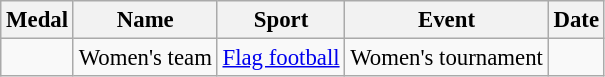<table class="wikitable sortable" style="font-size: 95%;">
<tr>
<th>Medal</th>
<th>Name</th>
<th>Sport</th>
<th>Event</th>
<th>Date</th>
</tr>
<tr>
<td></td>
<td>Women's team</td>
<td><a href='#'>Flag football</a></td>
<td>Women's tournament</td>
<td></td>
</tr>
</table>
